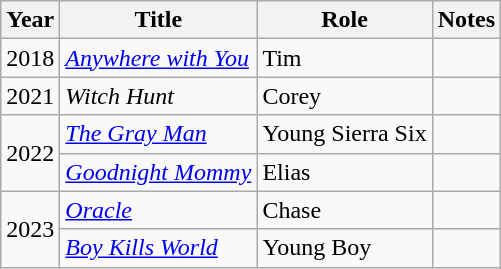<table class="wikitable">
<tr>
<th>Year</th>
<th>Title</th>
<th>Role</th>
<th>Notes</th>
</tr>
<tr>
<td>2018</td>
<td><em><a href='#'>Anywhere with You</a></em></td>
<td>Tim</td>
<td></td>
</tr>
<tr>
<td>2021</td>
<td><em>Witch Hunt</em></td>
<td>Corey</td>
<td></td>
</tr>
<tr>
<td rowspan="2">2022</td>
<td><em><a href='#'>The Gray Man</a></em></td>
<td>Young Sierra Six</td>
<td></td>
</tr>
<tr>
<td><em><a href='#'>Goodnight Mommy</a></em></td>
<td>Elias</td>
<td></td>
</tr>
<tr>
<td rowspan="2">2023</td>
<td><em><a href='#'>Oracle</a></em></td>
<td>Chase</td>
<td></td>
</tr>
<tr>
<td><em><a href='#'>Boy Kills World</a></em></td>
<td>Young Boy</td>
<td></td>
</tr>
</table>
